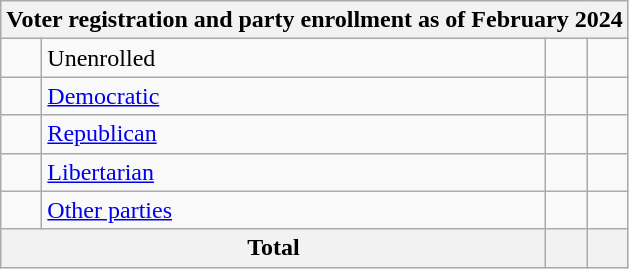<table class=wikitable>
<tr>
<th colspan = 6>Voter registration and party enrollment as of February 2024</th>
</tr>
<tr>
<td></td>
<td>Unenrolled</td>
<td align = center></td>
<td align = center></td>
</tr>
<tr>
<td></td>
<td><a href='#'>Democratic</a></td>
<td align = center></td>
<td align = center></td>
</tr>
<tr>
<td></td>
<td><a href='#'>Republican</a></td>
<td align = center></td>
<td align = center></td>
</tr>
<tr>
<td></td>
<td><a href='#'>Libertarian</a></td>
<td align = center></td>
<td align = center></td>
</tr>
<tr>
<td></td>
<td><a href='#'>Other parties</a></td>
<td align = center></td>
<td align = center></td>
</tr>
<tr>
<th colspan = 2>Total</th>
<th align = center></th>
<th align = center></th>
</tr>
</table>
